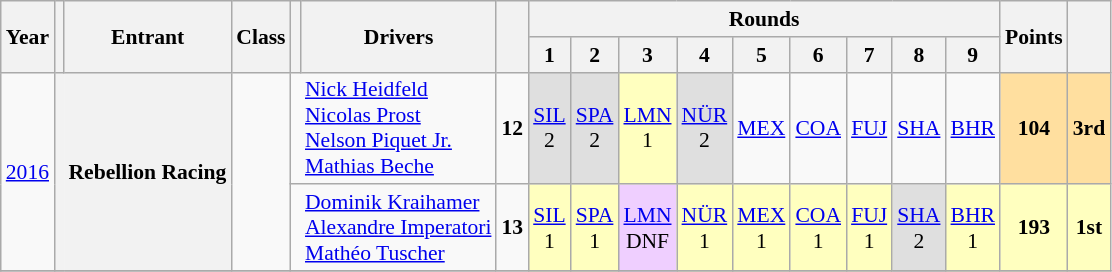<table class="wikitable" style="text-align:center; font-size:90%">
<tr>
<th rowspan="2">Year</th>
<th rowspan="2"></th>
<th rowspan="2">Entrant</th>
<th rowspan="2">Class</th>
<th rowspan="2"></th>
<th rowspan="2">Drivers</th>
<th rowspan="2"></th>
<th colspan="9">Rounds</th>
<th rowspan="2">Points</th>
<th rowspan="2"></th>
</tr>
<tr>
<th>1</th>
<th>2</th>
<th>3</th>
<th>4</th>
<th>5</th>
<th>6</th>
<th>7</th>
<th>8</th>
<th>9</th>
</tr>
<tr>
<td rowspan="2"><a href='#'>2016</a></td>
<th rowspan="2" style="border-right:0px"></th>
<th rowspan="2" align="left" style="border-left:0px">Rebellion Racing</th>
<td rowspan="2"></td>
<td style="border-right:0px"><br><br><br></td>
<td align="left" style="border-left:0px"><a href='#'>Nick Heidfeld</a><br><a href='#'>Nicolas Prost</a><br><a href='#'>Nelson Piquet Jr.</a><br><a href='#'>Mathias Beche</a></td>
<td><strong>12</strong></td>
<td style="background:#DFDFDF;"><a href='#'>SIL</a><br>2</td>
<td style="background:#DFDFDF;"><a href='#'>SPA</a> <br>2</td>
<td style="background:#FFFFBF;"><a href='#'>LMN</a><br>1</td>
<td style="background:#DFDFDF;"><a href='#'>NÜR</a><br>2</td>
<td><a href='#'>MEX</a><br></td>
<td><a href='#'>COA</a><br></td>
<td><a href='#'>FUJ</a><br></td>
<td><a href='#'>SHA</a><br></td>
<td><a href='#'>BHR</a><br></td>
<td style="background:#FFDF9F;"><strong>104</strong></td>
<td style="background:#FFDF9F;"><strong>3rd</strong></td>
</tr>
<tr>
<td style="border-right:0px"><br><br></td>
<td align="left" style="border-left:0px"><a href='#'>Dominik Kraihamer</a><br><a href='#'>Alexandre Imperatori</a><br><a href='#'>Mathéo Tuscher</a></td>
<td><strong>13</strong></td>
<td style="background:#FFFFBF;"><a href='#'>SIL</a><br>1</td>
<td style="background:#FFFFBF;"><a href='#'>SPA</a> <br>1</td>
<td style="background:#efcfff;"><a href='#'>LMN</a><br>DNF</td>
<td style="background:#FFFFBF;"><a href='#'>NÜR</a><br>1</td>
<td style="background:#FFFFBF;"><a href='#'>MEX</a><br>1</td>
<td style="background:#FFFFBF;"><a href='#'>COA</a><br>1</td>
<td style="background:#FFFFBF;"><a href='#'>FUJ</a><br>1</td>
<td style="background:#DFDFDF;"><a href='#'>SHA</a><br>2</td>
<td style="background:#FFFFBF;"><a href='#'>BHR</a><br>1</td>
<td style="background:#FFFFBF;"><strong>193</strong></td>
<td style="background:#FFFFBF;"><strong>1st</strong></td>
</tr>
<tr>
</tr>
</table>
